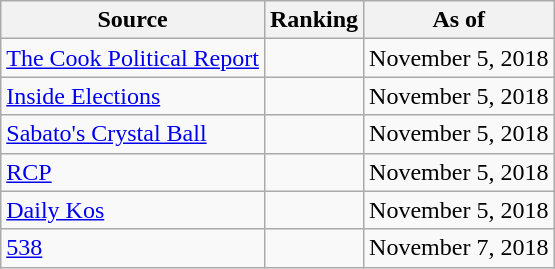<table class="wikitable" style="text-align:center">
<tr>
<th>Source</th>
<th>Ranking</th>
<th>As of</th>
</tr>
<tr>
<td align=left><a href='#'>The Cook Political Report</a></td>
<td></td>
<td>November 5, 2018</td>
</tr>
<tr>
<td align=left><a href='#'>Inside Elections</a></td>
<td></td>
<td>November 5, 2018</td>
</tr>
<tr>
<td align=left><a href='#'>Sabato's Crystal Ball</a></td>
<td></td>
<td>November 5, 2018</td>
</tr>
<tr>
<td align="left"><a href='#'>RCP</a></td>
<td></td>
<td>November 5, 2018</td>
</tr>
<tr>
<td align="left"><a href='#'>Daily Kos</a></td>
<td></td>
<td>November 5, 2018</td>
</tr>
<tr>
<td align="left"><a href='#'>538</a></td>
<td></td>
<td>November 7, 2018</td>
</tr>
</table>
